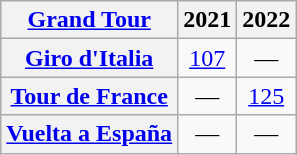<table class="wikitable plainrowheaders">
<tr>
<th scope="col"><a href='#'>Grand Tour</a></th>
<th scope="col">2021</th>
<th scope="col">2022</th>
</tr>
<tr style="text-align:center;">
<th scope="row"> <a href='#'>Giro d'Italia</a></th>
<td><a href='#'>107</a></td>
<td>—</td>
</tr>
<tr style="text-align:center;">
<th scope="row"> <a href='#'>Tour de France</a></th>
<td>—</td>
<td><a href='#'>125</a></td>
</tr>
<tr style="text-align:center;">
<th scope="row"> <a href='#'>Vuelta a España</a></th>
<td>—</td>
<td>—</td>
</tr>
</table>
